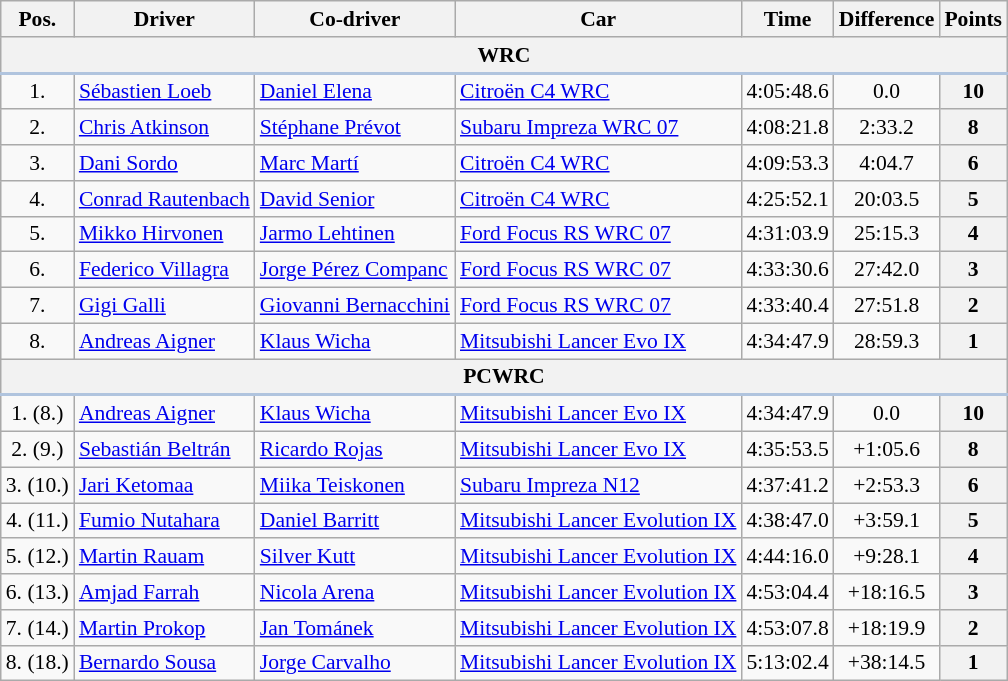<table class="wikitable" style="text-align: center; font-size: 90%; max-width: 950px;">
<tr>
<th>Pos.</th>
<th>Driver</th>
<th>Co-driver</th>
<th>Car</th>
<th>Time</th>
<th>Difference</th>
<th>Points</th>
</tr>
<tr>
<th colspan="7" style="border-bottom: 2px solid LightSteelBlue;">WRC</th>
</tr>
<tr>
<td>1.</td>
<td align=left> <a href='#'>Sébastien Loeb</a></td>
<td align=left> <a href='#'>Daniel Elena</a></td>
<td align=left><a href='#'>Citroën C4 WRC</a></td>
<td>4:05:48.6</td>
<td>0.0</td>
<th>10</th>
</tr>
<tr>
<td>2.</td>
<td align=left> <a href='#'>Chris Atkinson</a></td>
<td align=left> <a href='#'>Stéphane Prévot</a></td>
<td align=left><a href='#'>Subaru Impreza WRC 07</a></td>
<td>4:08:21.8</td>
<td>2:33.2</td>
<th>8</th>
</tr>
<tr>
<td>3.</td>
<td align=left> <a href='#'>Dani Sordo</a></td>
<td align=left> <a href='#'>Marc Martí</a></td>
<td align=left><a href='#'>Citroën C4 WRC</a></td>
<td>4:09:53.3</td>
<td>4:04.7</td>
<th>6</th>
</tr>
<tr>
<td>4.</td>
<td align=left> <a href='#'>Conrad Rautenbach</a></td>
<td align=left> <a href='#'>David Senior</a></td>
<td align=left><a href='#'>Citroën C4 WRC</a></td>
<td>4:25:52.1</td>
<td>20:03.5</td>
<th>5</th>
</tr>
<tr>
<td>5.</td>
<td align=left> <a href='#'>Mikko Hirvonen</a></td>
<td align=left> <a href='#'>Jarmo Lehtinen</a></td>
<td align=left><a href='#'>Ford Focus RS WRC 07</a></td>
<td>4:31:03.9</td>
<td>25:15.3</td>
<th>4</th>
</tr>
<tr>
<td>6.</td>
<td align=left> <a href='#'>Federico Villagra</a></td>
<td align=left> <a href='#'>Jorge Pérez Companc</a></td>
<td align=left><a href='#'>Ford Focus RS WRC 07</a></td>
<td>4:33:30.6</td>
<td>27:42.0</td>
<th>3</th>
</tr>
<tr>
<td>7.</td>
<td align=left> <a href='#'>Gigi Galli</a></td>
<td align=left> <a href='#'>Giovanni Bernacchini</a></td>
<td align=left><a href='#'>Ford Focus RS WRC 07</a></td>
<td>4:33:40.4</td>
<td>27:51.8</td>
<th>2</th>
</tr>
<tr>
<td>8.</td>
<td align=left> <a href='#'>Andreas Aigner</a></td>
<td align=left> <a href='#'>Klaus Wicha</a></td>
<td align=left><a href='#'>Mitsubishi Lancer Evo IX</a></td>
<td>4:34:47.9</td>
<td>28:59.3</td>
<th>1</th>
</tr>
<tr>
<th colspan="7" style="border-bottom: 2px solid LightSteelBlue;">PCWRC</th>
</tr>
<tr>
<td>1. (8.)</td>
<td align=left> <a href='#'>Andreas Aigner</a></td>
<td align=left> <a href='#'>Klaus Wicha</a></td>
<td align=left><a href='#'>Mitsubishi Lancer Evo IX</a></td>
<td>4:34:47.9</td>
<td>0.0</td>
<th>10</th>
</tr>
<tr>
<td>2. (9.)</td>
<td align=left> <a href='#'>Sebastián Beltrán</a></td>
<td align=left> <a href='#'>Ricardo Rojas</a></td>
<td align=left><a href='#'>Mitsubishi Lancer Evo IX</a></td>
<td>4:35:53.5</td>
<td>+1:05.6</td>
<th>8</th>
</tr>
<tr>
<td>3. (10.)</td>
<td align=left> <a href='#'>Jari Ketomaa</a></td>
<td align=left> <a href='#'>Miika Teiskonen</a></td>
<td align=left><a href='#'>Subaru Impreza N12</a></td>
<td>4:37:41.2</td>
<td>+2:53.3</td>
<th>6</th>
</tr>
<tr>
<td>4. (11.)</td>
<td align="left"> <a href='#'>Fumio Nutahara</a></td>
<td align="left"> <a href='#'>Daniel Barritt</a></td>
<td align="left"><a href='#'>Mitsubishi Lancer Evolution IX</a></td>
<td>4:38:47.0</td>
<td>+3:59.1</td>
<th>5</th>
</tr>
<tr>
<td>5. (12.)</td>
<td align="left"> <a href='#'>Martin Rauam</a></td>
<td align="left"> <a href='#'>Silver Kutt</a></td>
<td align="left"><a href='#'>Mitsubishi Lancer Evolution IX</a></td>
<td>4:44:16.0</td>
<td>+9:28.1</td>
<th>4</th>
</tr>
<tr>
<td>6. (13.)</td>
<td align="left"> <a href='#'>Amjad Farrah</a></td>
<td align="left"> <a href='#'>Nicola Arena</a></td>
<td align="left"><a href='#'>Mitsubishi Lancer Evolution IX</a></td>
<td>4:53:04.4</td>
<td>+18:16.5</td>
<th>3</th>
</tr>
<tr>
<td>7. (14.)</td>
<td align="left"> <a href='#'>Martin Prokop</a></td>
<td align="left"> <a href='#'>Jan Tománek</a></td>
<td align="left"><a href='#'>Mitsubishi Lancer Evolution IX</a></td>
<td>4:53:07.8</td>
<td>+18:19.9</td>
<th>2</th>
</tr>
<tr>
<td>8. (18.)</td>
<td align="left"> <a href='#'>Bernardo Sousa</a></td>
<td align="left"> <a href='#'>Jorge Carvalho</a></td>
<td align="left"><a href='#'>Mitsubishi Lancer Evolution IX</a></td>
<td>5:13:02.4</td>
<td>+38:14.5</td>
<th>1</th>
</tr>
</table>
